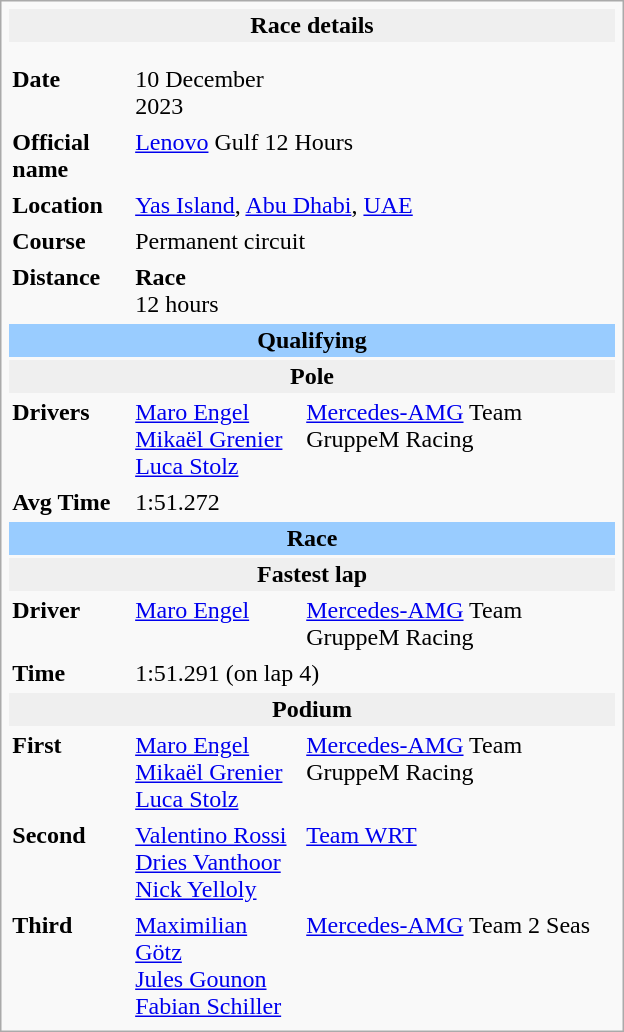<table class="infobox" align="right" cellpadding="2" style="float:right; width: 26em; ">
<tr>
<th colspan="3" bgcolor="#efefef">Race details</th>
</tr>
<tr>
<td colspan="3" style="text-align:center;"></td>
</tr>
<tr>
<td colspan="3" style="text-align:center;"></td>
</tr>
<tr>
<td style="width: 20%;"><strong>Date</strong></td>
<td>10 December 2023</td>
</tr>
<tr>
<td><strong>Official name</strong></td>
<td colspan=2><a href='#'>Lenovo</a> Gulf 12 Hours</td>
</tr>
<tr>
<td><strong>Location</strong></td>
<td colspan=2><a href='#'>Yas Island</a>, <a href='#'>Abu Dhabi</a>, <a href='#'>UAE</a></td>
</tr>
<tr>
<td><strong>Course</strong></td>
<td colspan=2>Permanent circuit<br></td>
</tr>
<tr>
<td><strong>Distance</strong></td>
<td colspan=2><strong>Race</strong><br>12 hours</td>
</tr>
<tr>
<td colspan=3 style="text-align:center; background-color:#99ccff"><strong>Qualifying</strong></td>
</tr>
<tr>
<th colspan=3 bgcolor="#efefef">Pole</th>
</tr>
<tr>
<td><strong>Drivers</strong></td>
<td> <a href='#'>Maro Engel</a><br> <a href='#'>Mikaël Grenier</a><br> <a href='#'>Luca Stolz</a></td>
<td><a href='#'>Mercedes-AMG</a> Team GruppeM Racing</td>
</tr>
<tr>
<td><strong>Avg Time</strong></td>
<td colspan=2>1:51.272</td>
</tr>
<tr>
<td colspan=3 style="text-align:center; background-color:#99ccff"><strong>Race</strong></td>
</tr>
<tr>
<th colspan=3 bgcolor="#efefef">Fastest lap</th>
</tr>
<tr>
<td><strong>Driver</strong></td>
<td> <a href='#'>Maro Engel</a></td>
<td><a href='#'>Mercedes-AMG</a> Team GruppeM Racing</td>
</tr>
<tr>
<td><strong>Time</strong></td>
<td colspan=2>1:51.291 (on lap 4)</td>
</tr>
<tr>
<th colspan=3 bgcolor="#efefef">Podium</th>
</tr>
<tr>
<td><strong>First</strong></td>
<td> <a href='#'>Maro Engel</a><br> <a href='#'>Mikaël Grenier</a><br> <a href='#'>Luca Stolz</a></td>
<td><a href='#'>Mercedes-AMG</a> Team GruppeM Racing</td>
</tr>
<tr>
<td><strong>Second</strong></td>
<td> <a href='#'>Valentino Rossi</a><br> <a href='#'>Dries Vanthoor</a><br> <a href='#'>Nick Yelloly</a></td>
<td><a href='#'>Team WRT</a></td>
</tr>
<tr>
<td><strong>Third</strong></td>
<td> <a href='#'>Maximilian Götz</a><br> <a href='#'>Jules Gounon</a><br> <a href='#'>Fabian Schiller</a></td>
<td><a href='#'>Mercedes-AMG</a> Team 2 Seas</td>
</tr>
</table>
